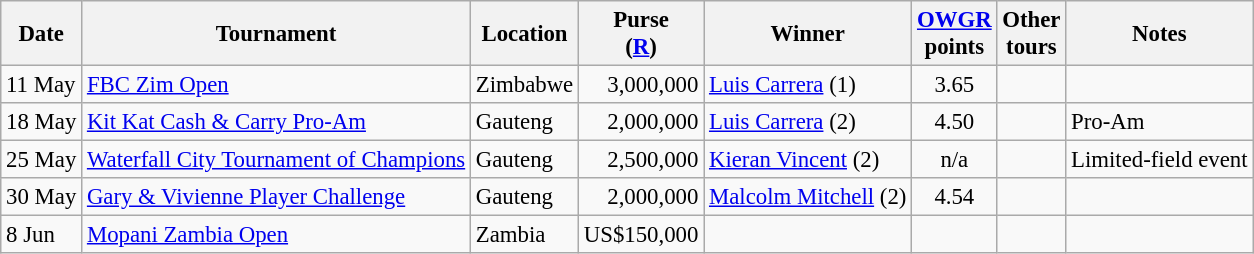<table class="wikitable" style="font-size:95%">
<tr>
<th>Date</th>
<th>Tournament</th>
<th>Location</th>
<th>Purse<br>(<a href='#'>R</a>)</th>
<th>Winner</th>
<th><a href='#'>OWGR</a><br>points</th>
<th>Other<br>tours</th>
<th>Notes</th>
</tr>
<tr>
<td>11 May</td>
<td><a href='#'>FBC Zim Open</a></td>
<td>Zimbabwe</td>
<td align=right>3,000,000</td>
<td> <a href='#'>Luis Carrera</a> (1)</td>
<td align=center>3.65</td>
<td></td>
<td></td>
</tr>
<tr>
<td>18 May</td>
<td><a href='#'>Kit Kat Cash & Carry Pro-Am</a></td>
<td>Gauteng</td>
<td align=right>2,000,000</td>
<td> <a href='#'>Luis Carrera</a> (2)</td>
<td align=center>4.50</td>
<td></td>
<td>Pro-Am</td>
</tr>
<tr>
<td>25 May</td>
<td><a href='#'>Waterfall City Tournament of Champions</a></td>
<td>Gauteng</td>
<td align=right>2,500,000</td>
<td> <a href='#'>Kieran Vincent</a> (2)</td>
<td align=center>n/a</td>
<td></td>
<td>Limited-field event</td>
</tr>
<tr>
<td>30 May</td>
<td><a href='#'>Gary & Vivienne Player Challenge</a></td>
<td>Gauteng</td>
<td align=right>2,000,000</td>
<td> <a href='#'>Malcolm Mitchell</a> (2)</td>
<td align=center>4.54</td>
<td></td>
<td></td>
</tr>
<tr>
<td>8 Jun</td>
<td><a href='#'>Mopani Zambia Open</a></td>
<td>Zambia</td>
<td align=right>US$150,000</td>
<td></td>
<td align=center></td>
<td></td>
<td></td>
</tr>
</table>
